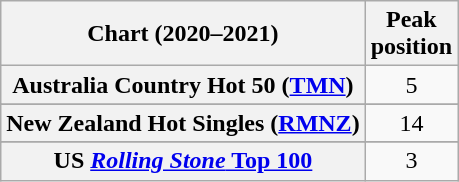<table class="wikitable sortable plainrowheaders" style="text-align:center">
<tr>
<th scope="col">Chart (2020–2021)</th>
<th scope="col">Peak<br>position</th>
</tr>
<tr>
<th scope="row">Australia Country Hot 50 (<a href='#'>TMN</a>)</th>
<td>5</td>
</tr>
<tr>
</tr>
<tr>
</tr>
<tr>
<th scope="row">New Zealand Hot Singles (<a href='#'>RMNZ</a>)</th>
<td>14</td>
</tr>
<tr>
</tr>
<tr>
</tr>
<tr>
</tr>
<tr>
</tr>
<tr>
<th scope="row">US <a href='#'><em>Rolling Stone</em> Top 100</a></th>
<td>3</td>
</tr>
</table>
